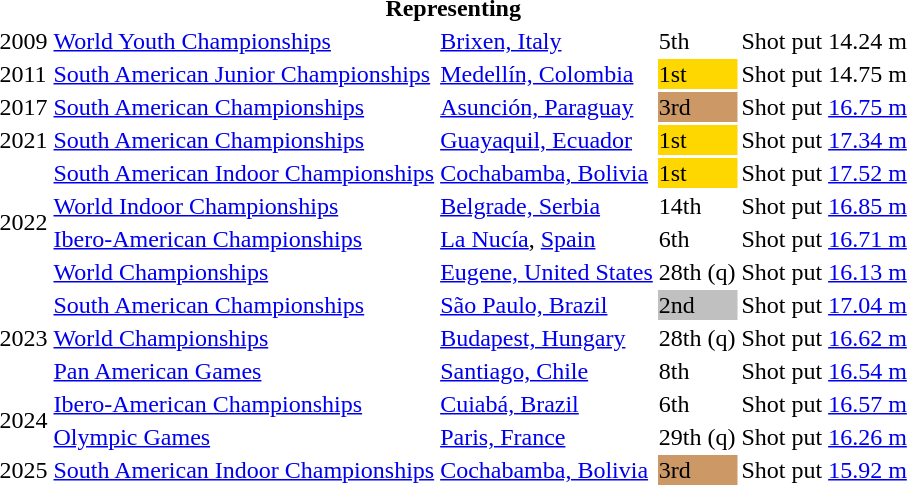<table>
<tr>
<th colspan="6">Representing </th>
</tr>
<tr>
<td>2009</td>
<td><a href='#'>World Youth Championships</a></td>
<td><a href='#'>Brixen, Italy</a></td>
<td>5th</td>
<td>Shot put</td>
<td>14.24 m</td>
</tr>
<tr>
<td>2011</td>
<td><a href='#'>South American Junior Championships</a></td>
<td><a href='#'>Medellín, Colombia</a></td>
<td bgcolor=gold>1st</td>
<td>Shot put</td>
<td>14.75 m</td>
</tr>
<tr>
<td>2017</td>
<td><a href='#'>South American Championships</a></td>
<td><a href='#'>Asunción, Paraguay</a></td>
<td bgcolor=cc9966>3rd</td>
<td>Shot put</td>
<td><a href='#'>16.75 m</a></td>
</tr>
<tr>
<td>2021</td>
<td><a href='#'>South American Championships</a></td>
<td><a href='#'>Guayaquil, Ecuador</a></td>
<td bgcolor=gold>1st</td>
<td>Shot put</td>
<td><a href='#'>17.34 m</a></td>
</tr>
<tr>
<td rowspan=4>2022</td>
<td><a href='#'>South American Indoor Championships</a></td>
<td><a href='#'>Cochabamba, Bolivia</a></td>
<td bgcolor=gold>1st</td>
<td>Shot put</td>
<td><a href='#'>17.52 m</a></td>
</tr>
<tr>
<td><a href='#'>World Indoor Championships</a></td>
<td><a href='#'>Belgrade, Serbia</a></td>
<td>14th</td>
<td>Shot put</td>
<td><a href='#'>16.85 m</a></td>
</tr>
<tr>
<td><a href='#'>Ibero-American Championships</a></td>
<td><a href='#'>La Nucía</a>, <a href='#'>Spain</a></td>
<td>6th</td>
<td>Shot put</td>
<td><a href='#'>16.71 m</a></td>
</tr>
<tr>
<td><a href='#'>World Championships</a></td>
<td><a href='#'>Eugene, United States</a></td>
<td>28th (q)</td>
<td>Shot put</td>
<td><a href='#'>16.13 m</a></td>
</tr>
<tr>
<td rowspan=3>2023</td>
<td><a href='#'>South American Championships</a></td>
<td><a href='#'>São Paulo, Brazil</a></td>
<td bgcolor=silver>2nd</td>
<td>Shot put</td>
<td><a href='#'>17.04 m</a></td>
</tr>
<tr>
<td><a href='#'>World Championships</a></td>
<td><a href='#'>Budapest, Hungary</a></td>
<td>28th (q)</td>
<td>Shot put</td>
<td><a href='#'>16.62 m</a></td>
</tr>
<tr>
<td><a href='#'>Pan American Games</a></td>
<td><a href='#'>Santiago, Chile</a></td>
<td>8th</td>
<td>Shot put</td>
<td><a href='#'>16.54 m</a></td>
</tr>
<tr>
<td rowspan=2>2024</td>
<td><a href='#'>Ibero-American Championships</a></td>
<td><a href='#'>Cuiabá, Brazil</a></td>
<td>6th</td>
<td>Shot put</td>
<td><a href='#'>16.57 m</a></td>
</tr>
<tr>
<td><a href='#'>Olympic Games</a></td>
<td><a href='#'>Paris, France</a></td>
<td>29th (q)</td>
<td>Shot put</td>
<td><a href='#'>16.26 m</a></td>
</tr>
<tr>
<td>2025</td>
<td><a href='#'>South American Indoor Championships</a></td>
<td><a href='#'>Cochabamba, Bolivia</a></td>
<td bgcolor=cc9966>3rd</td>
<td>Shot put</td>
<td><a href='#'>15.92 m</a></td>
</tr>
</table>
